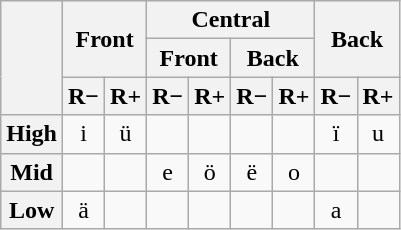<table style="text-align:center;" class="wikitable">
<tr>
<th rowspan="3"></th>
<th rowspan="2" colspan="2">Front</th>
<th colspan="4">Central</th>
<th rowspan="2" colspan="2">Back</th>
</tr>
<tr>
<th colspan="2">Front</th>
<th colspan="2">Back</th>
</tr>
<tr>
<th>R−</th>
<th>R+</th>
<th>R−</th>
<th>R+</th>
<th>R−</th>
<th>R+</th>
<th>R−</th>
<th>R+</th>
</tr>
<tr>
<th>High</th>
<td>i</td>
<td>ü</td>
<td></td>
<td></td>
<td></td>
<td></td>
<td>ï</td>
<td>u</td>
</tr>
<tr>
<th>Mid</th>
<td></td>
<td></td>
<td>e</td>
<td>ö</td>
<td>ë</td>
<td>o</td>
<td></td>
<td></td>
</tr>
<tr>
<th>Low</th>
<td>ä</td>
<td></td>
<td></td>
<td></td>
<td></td>
<td></td>
<td>a</td>
<td></td>
</tr>
</table>
